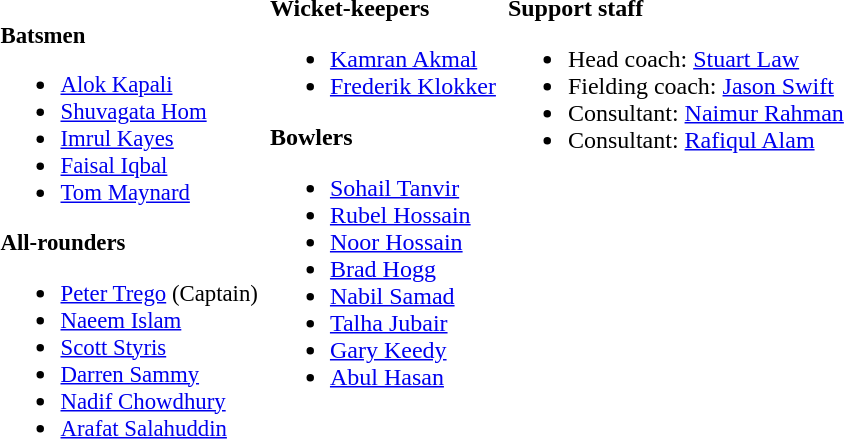<table class="toccolours" style="text-align: left;">
<tr>
</tr>
<tr>
<td style="font-size: 95%;" valign="top"><br><strong>Batsmen</strong><ul><li>  <a href='#'>Alok Kapali</a></li><li>  <a href='#'>Shuvagata Hom</a></li><li>  <a href='#'>Imrul Kayes</a></li><li>  <a href='#'>Faisal Iqbal</a></li><li>  <a href='#'>Tom Maynard</a></li></ul><strong>All-rounders</strong><ul><li>  <a href='#'>Peter Trego</a> (Captain)</li><li>  <a href='#'>Naeem Islam</a></li><li>  <a href='#'>Scott Styris</a></li><li>  <a href='#'>Darren Sammy</a></li><li>  <a href='#'>Nadif Chowdhury</a></li><li>  <a href='#'>Arafat Salahuddin</a></li></ul></td>
<td></td>
<td valign="top"><strong>Wicket-keepers</strong><br><ul><li>  <a href='#'>Kamran Akmal</a></li><li>  <a href='#'>Frederik Klokker</a></li></ul><strong>Bowlers</strong><ul><li>  <a href='#'>Sohail Tanvir</a></li><li>  <a href='#'>Rubel Hossain</a></li><li>  <a href='#'>Noor Hossain</a></li><li>  <a href='#'>Brad Hogg</a></li><li>  <a href='#'>Nabil Samad</a></li><li>  <a href='#'>Talha Jubair</a></li><li>  <a href='#'>Gary Keedy</a></li><li>  <a href='#'>Abul Hasan</a></li></ul></td>
<td></td>
<td valign="top"><strong>Support staff</strong><br><ul><li>Head coach:  <a href='#'>Stuart Law</a></li><li>Fielding coach:  <a href='#'>Jason Swift</a></li><li>Consultant:  <a href='#'>Naimur Rahman</a></li><li>Consultant:  <a href='#'>Rafiqul Alam</a></li></ul></td>
</tr>
<tr>
</tr>
</table>
